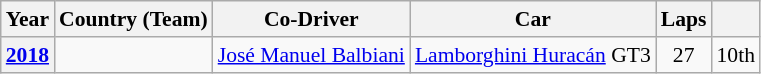<table class="wikitable" style="font-size: 90%;">
<tr>
<th>Year</th>
<th>Country (Team)</th>
<th>Co-Driver</th>
<th>Car</th>
<th>Laps</th>
<th></th>
</tr>
<tr>
<th><a href='#'>2018</a></th>
<td><br></td>
<td> <a href='#'>José Manuel Balbiani</a></td>
<td><a href='#'>Lamborghini Huracán</a> GT3</td>
<td align=center>27</td>
<td align=center>10th</td>
</tr>
</table>
